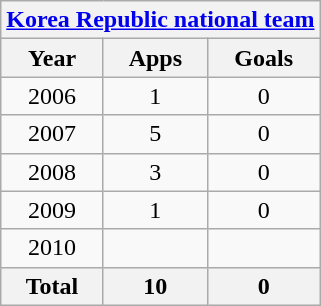<table class="wikitable" style="text-align:center">
<tr>
<th colspan=3><a href='#'>Korea Republic national team</a></th>
</tr>
<tr>
<th>Year</th>
<th>Apps</th>
<th>Goals</th>
</tr>
<tr>
<td>2006</td>
<td>1</td>
<td>0</td>
</tr>
<tr>
<td>2007</td>
<td>5</td>
<td>0</td>
</tr>
<tr>
<td>2008</td>
<td>3</td>
<td>0</td>
</tr>
<tr>
<td>2009</td>
<td>1</td>
<td>0</td>
</tr>
<tr>
<td>2010</td>
<td></td>
<td></td>
</tr>
<tr>
<th>Total</th>
<th>10</th>
<th>0</th>
</tr>
</table>
